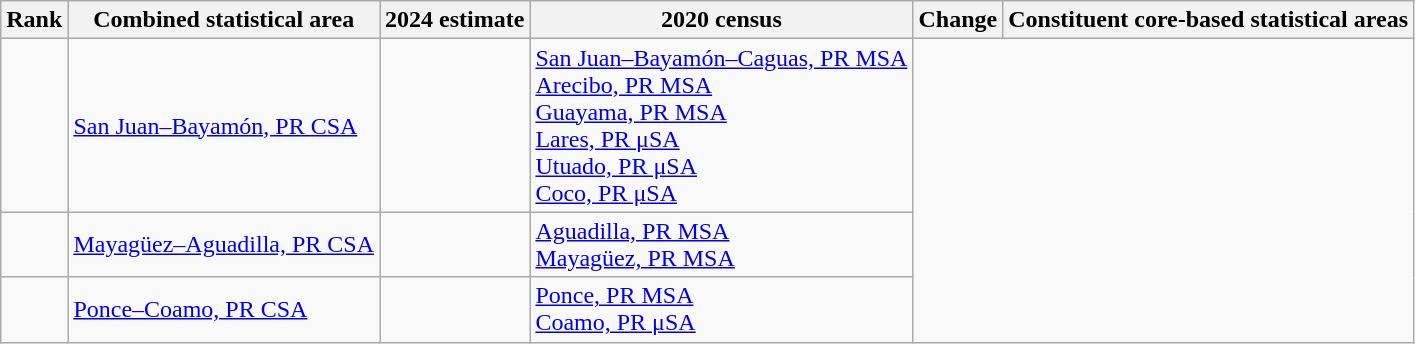<table class="wikitable sortable">
<tr>
<th>Rank</th>
<th>Combined statistical area</th>
<th>2024 estimate</th>
<th>2020 census</th>
<th>Change</th>
<th>Constituent core-based statistical areas</th>
</tr>
<tr>
<td align=center></td>
<td><a href='#'>San Juan–Bayamón, PR CSA</a></td>
<td></td>
<td><a href='#'>San Juan–Bayamón–Caguas, PR MSA</a><br><a href='#'>Arecibo, PR MSA</a><br><a href='#'>Guayama, PR MSA</a><br><a href='#'>Lares, PR μSA</a><br><a href='#'>Utuado, PR μSA</a><br><a href='#'>Coco, PR μSA</a></td>
</tr>
<tr>
<td align=center></td>
<td><a href='#'>Mayagüez–Aguadilla, PR CSA</a></td>
<td></td>
<td><a href='#'>Aguadilla, PR MSA</a><br><a href='#'>Mayagüez, PR MSA</a></td>
</tr>
<tr>
<td align=center></td>
<td><a href='#'>Ponce–Coamo, PR CSA</a></td>
<td></td>
<td><a href='#'>Ponce, PR MSA</a><br><a href='#'>Coamo, PR μSA</a></td>
</tr>
</table>
